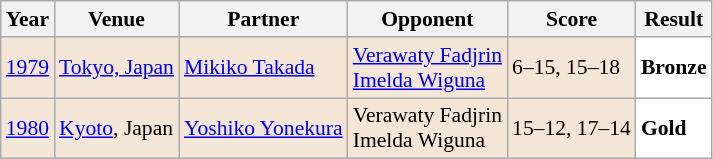<table class="sortable wikitable" style="font-size: 90%;">
<tr>
<th>Year</th>
<th>Venue</th>
<th>Partner</th>
<th>Opponent</th>
<th>Score</th>
<th>Result</th>
</tr>
<tr style="background:#F3E6D7">
<td align="center"><a href='#'>1979</a></td>
<td align="left"><a href='#'>Tokyo, Japan</a></td>
<td align="left"> <a href='#'>Mikiko Takada</a></td>
<td align="left"> <a href='#'>Verawaty Fadjrin</a> <br>  <a href='#'>Imelda Wiguna</a></td>
<td align="left">6–15, 15–18</td>
<td style="text-align:left; background:white"> <strong>Bronze</strong></td>
</tr>
<tr style="background:#F3E6D7">
<td align="center"><a href='#'>1980</a></td>
<td align="left"><a href='#'>Kyoto</a>, Japan</td>
<td align="left"> <a href='#'>Yoshiko Yonekura</a></td>
<td align="left"> Verawaty Fadjrin <br>  Imelda Wiguna</td>
<td align="left">15–12, 17–14</td>
<td style="text-align:left; background:white"> <strong>Gold</strong></td>
</tr>
</table>
